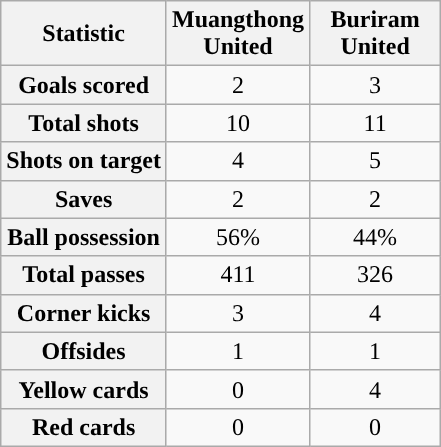<table class="wikitable plainrowheaders" style="text-align:center">
<tr>
<th scope="col">Statistic</th>
<th scope="col" style="width:80px">Muangthong United</th>
<th scope="col" style="width:80px">Buriram United</th>
</tr>
<tr>
<th scope=row>Goals scored</th>
<td>2</td>
<td>3</td>
</tr>
<tr>
<th scope=row>Total shots</th>
<td>10</td>
<td>11</td>
</tr>
<tr>
<th scope=row>Shots on target</th>
<td>4</td>
<td>5</td>
</tr>
<tr>
<th scope=row>Saves</th>
<td>2</td>
<td>2</td>
</tr>
<tr>
<th scope=row>Ball possession</th>
<td>56%</td>
<td>44%</td>
</tr>
<tr>
<th scope=row>Total passes</th>
<td>411</td>
<td>326</td>
</tr>
<tr>
<th scope=row>Corner kicks</th>
<td>3</td>
<td>4</td>
</tr>
<tr>
<th scope=row>Offsides</th>
<td>1</td>
<td>1</td>
</tr>
<tr>
<th scope=row>Yellow cards</th>
<td>0</td>
<td>4</td>
</tr>
<tr>
<th scope=row>Red cards</th>
<td>0</td>
<td>0</td>
</tr>
</table>
